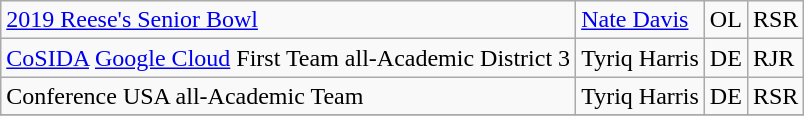<table class="wikitable">
<tr>
<td><a href='#'>2019 Reese's Senior Bowl</a></td>
<td><a href='#'>Nate Davis</a></td>
<td>OL</td>
<td>RSR</td>
</tr>
<tr>
<td><a href='#'>CoSIDA</a> <a href='#'>Google Cloud</a> First Team all-Academic District 3</td>
<td>Tyriq Harris</td>
<td>DE</td>
<td>RJR</td>
</tr>
<tr>
<td>Conference USA all-Academic Team</td>
<td>Tyriq Harris</td>
<td>DE</td>
<td>RSR</td>
</tr>
<tr>
</tr>
</table>
